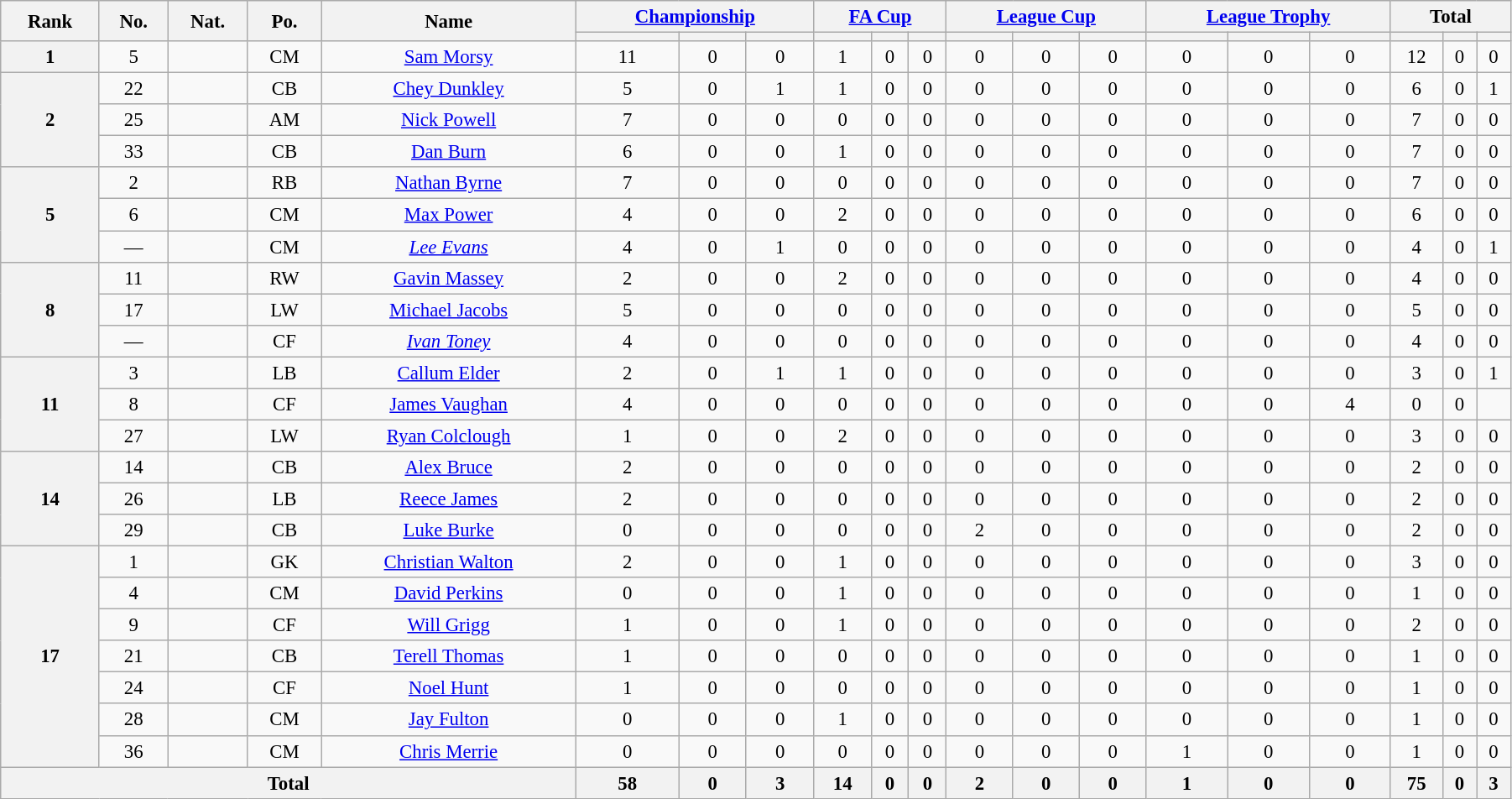<table class="wikitable" style="text-align:center; font-size:95%; width:95%;">
<tr>
<th rowspan=2>Rank</th>
<th rowspan=2>No.</th>
<th rowspan=2>Nat.</th>
<th rowspan=2>Po.</th>
<th rowspan=2>Name</th>
<th colspan=3><a href='#'>Championship</a></th>
<th colspan=3><a href='#'>FA Cup</a></th>
<th colspan=3><a href='#'>League Cup</a></th>
<th colspan=3><a href='#'>League Trophy</a></th>
<th colspan=3>Total</th>
</tr>
<tr>
<th></th>
<th></th>
<th></th>
<th></th>
<th></th>
<th></th>
<th></th>
<th></th>
<th></th>
<th></th>
<th></th>
<th></th>
<th></th>
<th></th>
<th></th>
</tr>
<tr>
<th rowspan=1>1</th>
<td>5</td>
<td></td>
<td>CM</td>
<td><a href='#'>Sam Morsy</a></td>
<td>11</td>
<td>0</td>
<td>0</td>
<td>1</td>
<td>0</td>
<td>0</td>
<td>0</td>
<td>0</td>
<td>0</td>
<td>0</td>
<td>0</td>
<td>0</td>
<td>12</td>
<td>0</td>
<td>0</td>
</tr>
<tr>
<th rowspan=3>2</th>
<td>22</td>
<td></td>
<td>CB</td>
<td><a href='#'>Chey Dunkley</a></td>
<td>5</td>
<td>0</td>
<td>1</td>
<td>1</td>
<td>0</td>
<td>0</td>
<td>0</td>
<td>0</td>
<td>0</td>
<td>0</td>
<td>0</td>
<td>0</td>
<td>6</td>
<td>0</td>
<td>1</td>
</tr>
<tr>
<td>25</td>
<td></td>
<td>AM</td>
<td><a href='#'>Nick Powell</a></td>
<td>7</td>
<td>0</td>
<td>0</td>
<td>0</td>
<td>0</td>
<td>0</td>
<td>0</td>
<td>0</td>
<td>0</td>
<td>0</td>
<td>0</td>
<td>0</td>
<td>7</td>
<td>0</td>
<td>0</td>
</tr>
<tr>
<td>33</td>
<td></td>
<td>CB</td>
<td><a href='#'>Dan Burn</a></td>
<td>6</td>
<td>0</td>
<td>0</td>
<td>1</td>
<td>0</td>
<td>0</td>
<td>0</td>
<td>0</td>
<td>0</td>
<td>0</td>
<td>0</td>
<td>0</td>
<td>7</td>
<td>0</td>
<td>0</td>
</tr>
<tr>
<th rowspan=3>5</th>
<td>2</td>
<td></td>
<td>RB</td>
<td><a href='#'>Nathan Byrne</a></td>
<td>7</td>
<td>0</td>
<td>0</td>
<td>0</td>
<td>0</td>
<td>0</td>
<td>0</td>
<td>0</td>
<td>0</td>
<td>0</td>
<td>0</td>
<td>0</td>
<td>7</td>
<td>0</td>
<td>0</td>
</tr>
<tr>
<td>6</td>
<td></td>
<td>CM</td>
<td><a href='#'>Max Power</a></td>
<td>4</td>
<td>0</td>
<td>0</td>
<td>2</td>
<td>0</td>
<td>0</td>
<td>0</td>
<td>0</td>
<td>0</td>
<td>0</td>
<td>0</td>
<td>0</td>
<td>6</td>
<td>0</td>
<td>0</td>
</tr>
<tr>
<td>—</td>
<td></td>
<td>CM</td>
<td><em><a href='#'>Lee Evans</a></em></td>
<td>4</td>
<td>0</td>
<td>1</td>
<td>0</td>
<td>0</td>
<td>0</td>
<td>0</td>
<td>0</td>
<td>0</td>
<td>0</td>
<td>0</td>
<td>0</td>
<td>4</td>
<td>0</td>
<td>1</td>
</tr>
<tr>
<th rowspan=3>8</th>
<td>11</td>
<td></td>
<td>RW</td>
<td><a href='#'>Gavin Massey</a></td>
<td>2</td>
<td>0</td>
<td>0</td>
<td>2</td>
<td>0</td>
<td>0</td>
<td>0</td>
<td>0</td>
<td>0</td>
<td>0</td>
<td>0</td>
<td>0</td>
<td>4</td>
<td>0</td>
<td>0</td>
</tr>
<tr>
<td>17</td>
<td></td>
<td>LW</td>
<td><a href='#'>Michael Jacobs</a></td>
<td>5</td>
<td>0</td>
<td>0</td>
<td>0</td>
<td>0</td>
<td>0</td>
<td>0</td>
<td>0</td>
<td>0</td>
<td>0</td>
<td>0</td>
<td>0</td>
<td>5</td>
<td>0</td>
<td>0</td>
</tr>
<tr>
<td>—</td>
<td></td>
<td>CF</td>
<td><em><a href='#'>Ivan Toney</a></em></td>
<td>4</td>
<td>0</td>
<td>0</td>
<td>0</td>
<td>0</td>
<td>0</td>
<td>0</td>
<td>0</td>
<td>0</td>
<td>0</td>
<td>0</td>
<td>0</td>
<td>4</td>
<td>0</td>
<td>0</td>
</tr>
<tr>
<th rowspan=3>11</th>
<td>3</td>
<td></td>
<td>LB</td>
<td><a href='#'>Callum Elder</a></td>
<td>2</td>
<td>0</td>
<td>1</td>
<td>1</td>
<td>0</td>
<td>0</td>
<td>0</td>
<td>0</td>
<td>0</td>
<td>0</td>
<td>0</td>
<td>0</td>
<td>3</td>
<td>0</td>
<td>1</td>
</tr>
<tr>
<td>8</td>
<td></td>
<td>CF</td>
<td><a href='#'>James Vaughan</a></td>
<td>4</td>
<td>0</td>
<td>0</td>
<td>0</td>
<td>0</td>
<td>0</td>
<td>0</td>
<td>0</td>
<td>0</td>
<td>0</td>
<td>0</td>
<td>4</td>
<td>0</td>
<td>0</td>
</tr>
<tr>
<td>27</td>
<td></td>
<td>LW</td>
<td><a href='#'>Ryan Colclough</a></td>
<td>1</td>
<td>0</td>
<td>0</td>
<td>2</td>
<td>0</td>
<td>0</td>
<td>0</td>
<td>0</td>
<td>0</td>
<td>0</td>
<td>0</td>
<td>0</td>
<td>3</td>
<td>0</td>
<td>0</td>
</tr>
<tr>
<th rowspan=3>14</th>
<td>14</td>
<td></td>
<td>CB</td>
<td><a href='#'>Alex Bruce</a></td>
<td>2</td>
<td>0</td>
<td>0</td>
<td>0</td>
<td>0</td>
<td>0</td>
<td>0</td>
<td>0</td>
<td>0</td>
<td>0</td>
<td>0</td>
<td>0</td>
<td>2</td>
<td>0</td>
<td>0</td>
</tr>
<tr>
<td>26</td>
<td></td>
<td>LB</td>
<td><a href='#'>Reece James</a></td>
<td>2</td>
<td>0</td>
<td>0</td>
<td>0</td>
<td>0</td>
<td>0</td>
<td>0</td>
<td>0</td>
<td>0</td>
<td>0</td>
<td>0</td>
<td>0</td>
<td>2</td>
<td>0</td>
<td>0</td>
</tr>
<tr>
<td>29</td>
<td></td>
<td>CB</td>
<td><a href='#'>Luke Burke</a></td>
<td>0</td>
<td>0</td>
<td>0</td>
<td>0</td>
<td>0</td>
<td>0</td>
<td>2</td>
<td>0</td>
<td>0</td>
<td>0</td>
<td>0</td>
<td>0</td>
<td>2</td>
<td>0</td>
<td>0</td>
</tr>
<tr>
<th rowspan=7>17</th>
<td>1</td>
<td></td>
<td>GK</td>
<td><a href='#'>Christian Walton</a></td>
<td>2</td>
<td>0</td>
<td>0</td>
<td>1</td>
<td>0</td>
<td>0</td>
<td>0</td>
<td>0</td>
<td>0</td>
<td>0</td>
<td>0</td>
<td>0</td>
<td>3</td>
<td>0</td>
<td>0</td>
</tr>
<tr>
<td>4</td>
<td></td>
<td>CM</td>
<td><a href='#'>David Perkins</a></td>
<td>0</td>
<td>0</td>
<td>0</td>
<td>1</td>
<td>0</td>
<td>0</td>
<td>0</td>
<td>0</td>
<td>0</td>
<td>0</td>
<td>0</td>
<td>0</td>
<td>1</td>
<td>0</td>
<td>0</td>
</tr>
<tr>
<td>9</td>
<td></td>
<td>CF</td>
<td><a href='#'>Will Grigg</a></td>
<td>1</td>
<td>0</td>
<td>0</td>
<td>1</td>
<td>0</td>
<td>0</td>
<td>0</td>
<td>0</td>
<td>0</td>
<td>0</td>
<td>0</td>
<td>0</td>
<td>2</td>
<td>0</td>
<td>0</td>
</tr>
<tr>
<td>21</td>
<td></td>
<td>CB</td>
<td><a href='#'>Terell Thomas</a></td>
<td>1</td>
<td>0</td>
<td>0</td>
<td>0</td>
<td>0</td>
<td>0</td>
<td>0</td>
<td>0</td>
<td>0</td>
<td>0</td>
<td>0</td>
<td>0</td>
<td>1</td>
<td>0</td>
<td>0</td>
</tr>
<tr>
<td>24</td>
<td></td>
<td>CF</td>
<td><a href='#'>Noel Hunt</a></td>
<td>1</td>
<td>0</td>
<td>0</td>
<td>0</td>
<td>0</td>
<td>0</td>
<td>0</td>
<td>0</td>
<td>0</td>
<td>0</td>
<td>0</td>
<td>0</td>
<td>1</td>
<td>0</td>
<td>0</td>
</tr>
<tr>
<td>28</td>
<td></td>
<td>CM</td>
<td><a href='#'>Jay Fulton</a></td>
<td>0</td>
<td>0</td>
<td>0</td>
<td>1</td>
<td>0</td>
<td>0</td>
<td>0</td>
<td>0</td>
<td>0</td>
<td>0</td>
<td>0</td>
<td>0</td>
<td>1</td>
<td>0</td>
<td>0</td>
</tr>
<tr>
<td>36</td>
<td></td>
<td>CM</td>
<td><a href='#'>Chris Merrie</a></td>
<td>0</td>
<td>0</td>
<td>0</td>
<td>0</td>
<td>0</td>
<td>0</td>
<td>0</td>
<td>0</td>
<td>0</td>
<td>1</td>
<td>0</td>
<td>0</td>
<td>1</td>
<td>0</td>
<td>0</td>
</tr>
<tr>
<th colspan=5>Total</th>
<th>58</th>
<th>0</th>
<th>3</th>
<th>14</th>
<th>0</th>
<th>0</th>
<th>2</th>
<th>0</th>
<th>0</th>
<th>1</th>
<th>0</th>
<th>0</th>
<th>75</th>
<th>0</th>
<th>3</th>
</tr>
</table>
